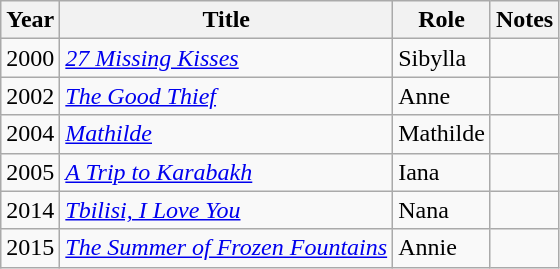<table class="wikitable sortable">
<tr>
<th>Year</th>
<th>Title</th>
<th>Role</th>
<th class="unsortable">Notes</th>
</tr>
<tr>
<td>2000</td>
<td><em><a href='#'>27 Missing Kisses</a></em></td>
<td>Sibylla</td>
<td></td>
</tr>
<tr>
<td>2002</td>
<td><em><a href='#'>The Good Thief</a></em></td>
<td>Anne</td>
<td></td>
</tr>
<tr>
<td>2004</td>
<td><em><a href='#'>Mathilde</a></em></td>
<td>Mathilde</td>
<td></td>
</tr>
<tr>
<td>2005</td>
<td><em><a href='#'>A Trip to Karabakh</a></em></td>
<td>Iana</td>
<td></td>
</tr>
<tr>
<td>2014</td>
<td><em><a href='#'>Tbilisi, I Love You</a></em></td>
<td>Nana</td>
<td></td>
</tr>
<tr>
<td>2015</td>
<td><em><a href='#'>The Summer of Frozen Fountains</a></em></td>
<td>Annie</td>
<td></td>
</tr>
</table>
